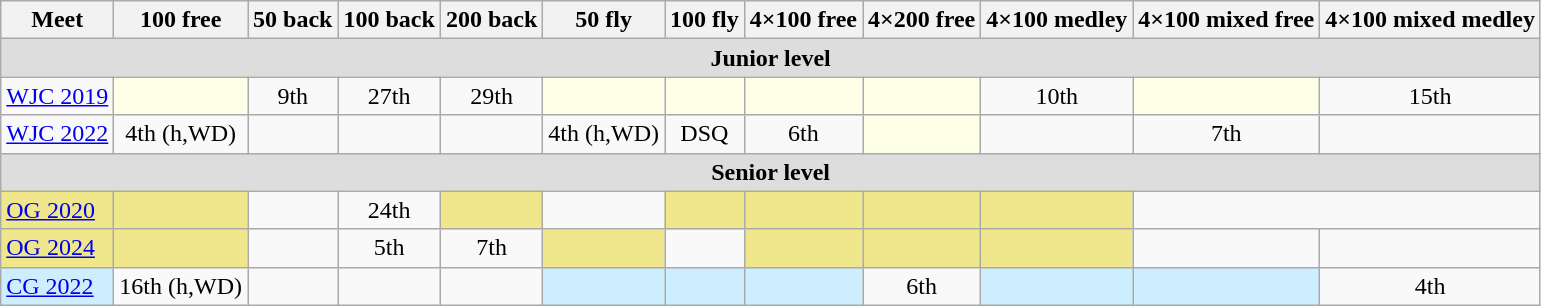<table class="sortable wikitable">
<tr>
<th>Meet</th>
<th class="unsortable">100 free</th>
<th class="unsortable">50 back</th>
<th class="unsortable">100 back</th>
<th class="unsortable">200 back</th>
<th class="unsortable">50 fly</th>
<th class="unsortable">100 fly</th>
<th class="unsortable">4×100 free</th>
<th class="unsortable">4×200 free</th>
<th class="unsortable">4×100 medley</th>
<th class="unsortable">4×100 mixed free</th>
<th class="unsortable">4×100 mixed medley</th>
</tr>
<tr bgcolor="#DDDDDD">
<td colspan="12" align="center"><strong>Junior level</strong></td>
</tr>
<tr>
<td><a href='#'>WJC 2019</a></td>
<td style="background:#fdffe7"></td>
<td align="center">9th</td>
<td align="center">27th</td>
<td align="center">29th</td>
<td style="background:#fdffe7"></td>
<td style="background:#fdffe7"></td>
<td style="background:#fdffe7"></td>
<td style="background:#fdffe7"></td>
<td align="center">10th</td>
<td style="background:#fdffe7"></td>
<td align="center">15th</td>
</tr>
<tr>
<td><a href='#'>WJC 2022</a></td>
<td align="center">4th (h,WD)</td>
<td align="center"></td>
<td align="center"></td>
<td align="center"></td>
<td align="center">4th (h,WD)</td>
<td align="center">DSQ</td>
<td align="center">6th</td>
<td style="background:#fdffe7"></td>
<td align="center"></td>
<td align="center">7th</td>
<td align="center"></td>
</tr>
<tr bgcolor="#DDDDDD">
<td colspan="12" align="center"><strong>Senior level</strong></td>
</tr>
<tr>
<td style="background:#f0e68c"><a href='#'>OG 2020</a></td>
<td style="background:#f0e68c"></td>
<td></td>
<td align="center">24th</td>
<td style="background:#f0e68c"></td>
<td></td>
<td style="background:#f0e68c"></td>
<td style="background:#f0e68c"></td>
<td style="background:#f0e68c"></td>
<td style="background:#f0e68c"></td>
</tr>
<tr>
<td style="background:#f0e68c"><a href='#'>OG 2024</a></td>
<td style="background:#f0e68c"></td>
<td></td>
<td align="center">5th</td>
<td align="center">7th</td>
<td style="background:#f0e68c"></td>
<td></td>
<td style="background:#f0e68c"></td>
<td style="background:#f0e68c"></td>
<td style="background:#f0e68c"></td>
<td></td>
<td></td>
</tr>
<tr>
<td style="background:#cceeff"><a href='#'>CG 2022</a></td>
<td align="center">16th (h,WD)</td>
<td align="center"></td>
<td align="center"></td>
<td align="center"></td>
<td style="background:#cceeff"></td>
<td style="background:#cceeff"></td>
<td style="background:#cceeff"></td>
<td align="center">6th</td>
<td style="background:#cceeff"></td>
<td style="background:#cceeff"></td>
<td align="center">4th</td>
</tr>
</table>
